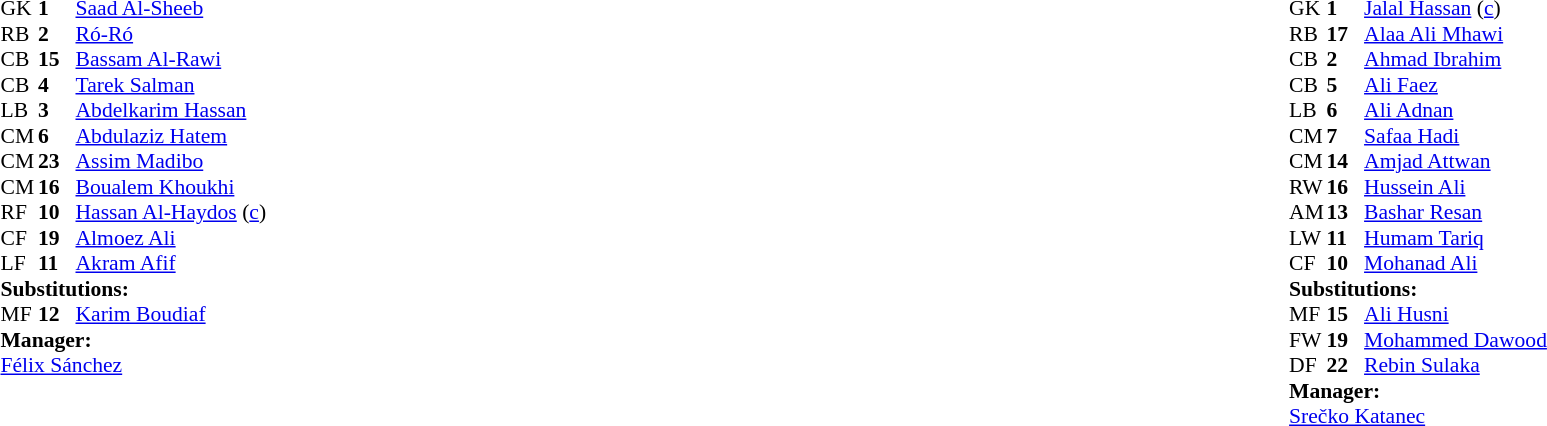<table width="100%">
<tr>
<td valign="top" width="40%"><br><table style="font-size:90%" cellspacing="0" cellpadding="0">
<tr>
<th width=25></th>
<th width=25></th>
</tr>
<tr>
<td>GK</td>
<td><strong>1</strong></td>
<td><a href='#'>Saad Al-Sheeb</a></td>
</tr>
<tr>
<td>RB</td>
<td><strong>2</strong></td>
<td><a href='#'>Ró-Ró</a></td>
</tr>
<tr>
<td>CB</td>
<td><strong>15</strong></td>
<td><a href='#'>Bassam Al-Rawi</a></td>
<td></td>
</tr>
<tr>
<td>CB</td>
<td><strong>4</strong></td>
<td><a href='#'>Tarek Salman</a></td>
</tr>
<tr>
<td>LB</td>
<td><strong>3</strong></td>
<td><a href='#'>Abdelkarim Hassan</a></td>
<td></td>
</tr>
<tr>
<td>CM</td>
<td><strong>6</strong></td>
<td><a href='#'>Abdulaziz Hatem</a></td>
</tr>
<tr>
<td>CM</td>
<td><strong>23</strong></td>
<td><a href='#'>Assim Madibo</a></td>
<td></td>
</tr>
<tr>
<td>CM</td>
<td><strong>16</strong></td>
<td><a href='#'>Boualem Khoukhi</a></td>
</tr>
<tr>
<td>RF</td>
<td><strong>10</strong></td>
<td><a href='#'>Hassan Al-Haydos</a> (<a href='#'>c</a>)</td>
<td></td>
<td></td>
</tr>
<tr>
<td>CF</td>
<td><strong>19</strong></td>
<td><a href='#'>Almoez Ali</a></td>
</tr>
<tr>
<td>LF</td>
<td><strong>11</strong></td>
<td><a href='#'>Akram Afif</a></td>
</tr>
<tr>
<td colspan=3><strong>Substitutions:</strong></td>
</tr>
<tr>
<td>MF</td>
<td><strong>12</strong></td>
<td><a href='#'>Karim Boudiaf</a></td>
<td></td>
<td></td>
</tr>
<tr>
<td colspan=3><strong>Manager:</strong></td>
</tr>
<tr>
<td colspan=3> <a href='#'>Félix Sánchez</a></td>
</tr>
</table>
</td>
<td valign="top"></td>
<td valign="top" width="50%"><br><table style="font-size:90%; margin:auto" cellspacing="0" cellpadding="0">
<tr>
<th width=25></th>
<th width=25></th>
</tr>
<tr>
<td>GK</td>
<td><strong>1</strong></td>
<td><a href='#'>Jalal Hassan</a> (<a href='#'>c</a>)</td>
</tr>
<tr>
<td>RB</td>
<td><strong>17</strong></td>
<td><a href='#'>Alaa Ali Mhawi</a></td>
<td></td>
<td></td>
</tr>
<tr>
<td>CB</td>
<td><strong>2</strong></td>
<td><a href='#'>Ahmad Ibrahim</a></td>
<td></td>
</tr>
<tr>
<td>CB</td>
<td><strong>5</strong></td>
<td><a href='#'>Ali Faez</a></td>
</tr>
<tr>
<td>LB</td>
<td><strong>6</strong></td>
<td><a href='#'>Ali Adnan</a></td>
</tr>
<tr>
<td>CM</td>
<td><strong>7</strong></td>
<td><a href='#'>Safaa Hadi</a></td>
<td></td>
</tr>
<tr>
<td>CM</td>
<td><strong>14</strong></td>
<td><a href='#'>Amjad Attwan</a></td>
<td></td>
</tr>
<tr>
<td>RW</td>
<td><strong>16</strong></td>
<td><a href='#'>Hussein Ali</a></td>
</tr>
<tr>
<td>AM</td>
<td><strong>13</strong></td>
<td><a href='#'>Bashar Resan</a></td>
</tr>
<tr>
<td>LW</td>
<td><strong>11</strong></td>
<td><a href='#'>Humam Tariq</a></td>
<td></td>
<td></td>
</tr>
<tr>
<td>CF</td>
<td><strong>10</strong></td>
<td><a href='#'>Mohanad Ali</a></td>
<td></td>
</tr>
<tr>
<td colspan=3><strong>Substitutions:</strong></td>
</tr>
<tr>
<td>MF</td>
<td><strong>15</strong></td>
<td><a href='#'>Ali Husni</a></td>
<td></td>
<td></td>
<td></td>
</tr>
<tr>
<td>FW</td>
<td><strong>19</strong></td>
<td><a href='#'>Mohammed Dawood</a></td>
<td></td>
<td></td>
<td></td>
</tr>
<tr>
<td>DF</td>
<td><strong>22</strong></td>
<td><a href='#'>Rebin Sulaka</a></td>
<td></td>
<td></td>
</tr>
<tr>
<td colspan=3><strong>Manager:</strong></td>
</tr>
<tr>
<td colspan=3> <a href='#'>Srečko Katanec</a></td>
</tr>
</table>
</td>
</tr>
</table>
